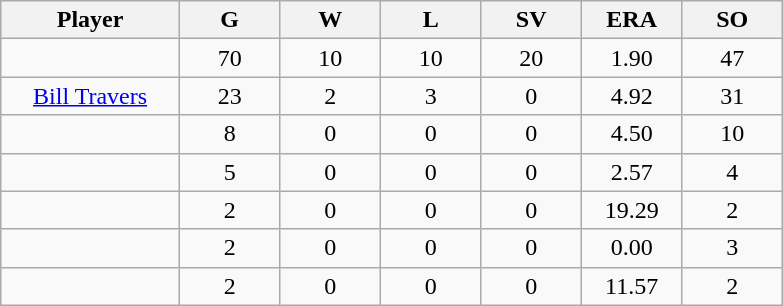<table class="wikitable sortable">
<tr>
<th bgcolor="#DDDDFF" width="16%">Player</th>
<th bgcolor="#DDDDFF" width="9%">G</th>
<th bgcolor="#DDDDFF" width="9%">W</th>
<th bgcolor="#DDDDFF" width="9%">L</th>
<th bgcolor="#DDDDFF" width="9%">SV</th>
<th bgcolor="#DDDDFF" width="9%">ERA</th>
<th bgcolor="#DDDDFF" width="9%">SO</th>
</tr>
<tr align="center">
<td></td>
<td>70</td>
<td>10</td>
<td>10</td>
<td>20</td>
<td>1.90</td>
<td>47</td>
</tr>
<tr align="center">
<td><a href='#'>Bill Travers</a></td>
<td>23</td>
<td>2</td>
<td>3</td>
<td>0</td>
<td>4.92</td>
<td>31</td>
</tr>
<tr align=center>
<td></td>
<td>8</td>
<td>0</td>
<td>0</td>
<td>0</td>
<td>4.50</td>
<td>10</td>
</tr>
<tr align="center">
<td></td>
<td>5</td>
<td>0</td>
<td>0</td>
<td>0</td>
<td>2.57</td>
<td>4</td>
</tr>
<tr align="center">
<td></td>
<td>2</td>
<td>0</td>
<td>0</td>
<td>0</td>
<td>19.29</td>
<td>2</td>
</tr>
<tr align="center">
<td></td>
<td>2</td>
<td>0</td>
<td>0</td>
<td>0</td>
<td>0.00</td>
<td>3</td>
</tr>
<tr align="center">
<td></td>
<td>2</td>
<td>0</td>
<td>0</td>
<td>0</td>
<td>11.57</td>
<td>2</td>
</tr>
</table>
